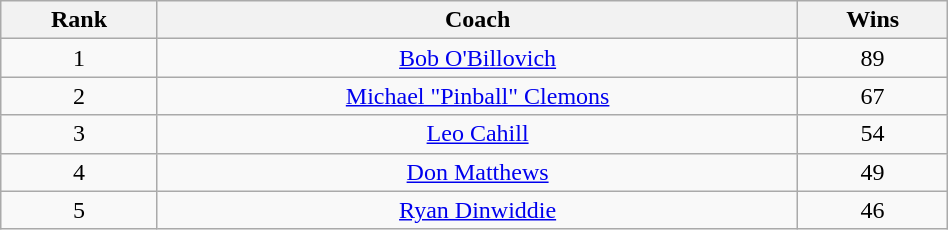<table class="wikitable" style="width:50%; text-align:center;">
<tr>
<th>Rank</th>
<th>Coach</th>
<th>Wins</th>
</tr>
<tr>
<td>1</td>
<td><a href='#'>Bob O'Billovich</a></td>
<td>89</td>
</tr>
<tr>
<td>2</td>
<td><a href='#'>Michael "Pinball" Clemons</a></td>
<td>67</td>
</tr>
<tr>
<td>3</td>
<td><a href='#'>Leo Cahill</a></td>
<td>54</td>
</tr>
<tr>
<td>4</td>
<td><a href='#'>Don Matthews</a></td>
<td>49</td>
</tr>
<tr>
<td>5</td>
<td><a href='#'>Ryan Dinwiddie</a></td>
<td>46</td>
</tr>
</table>
